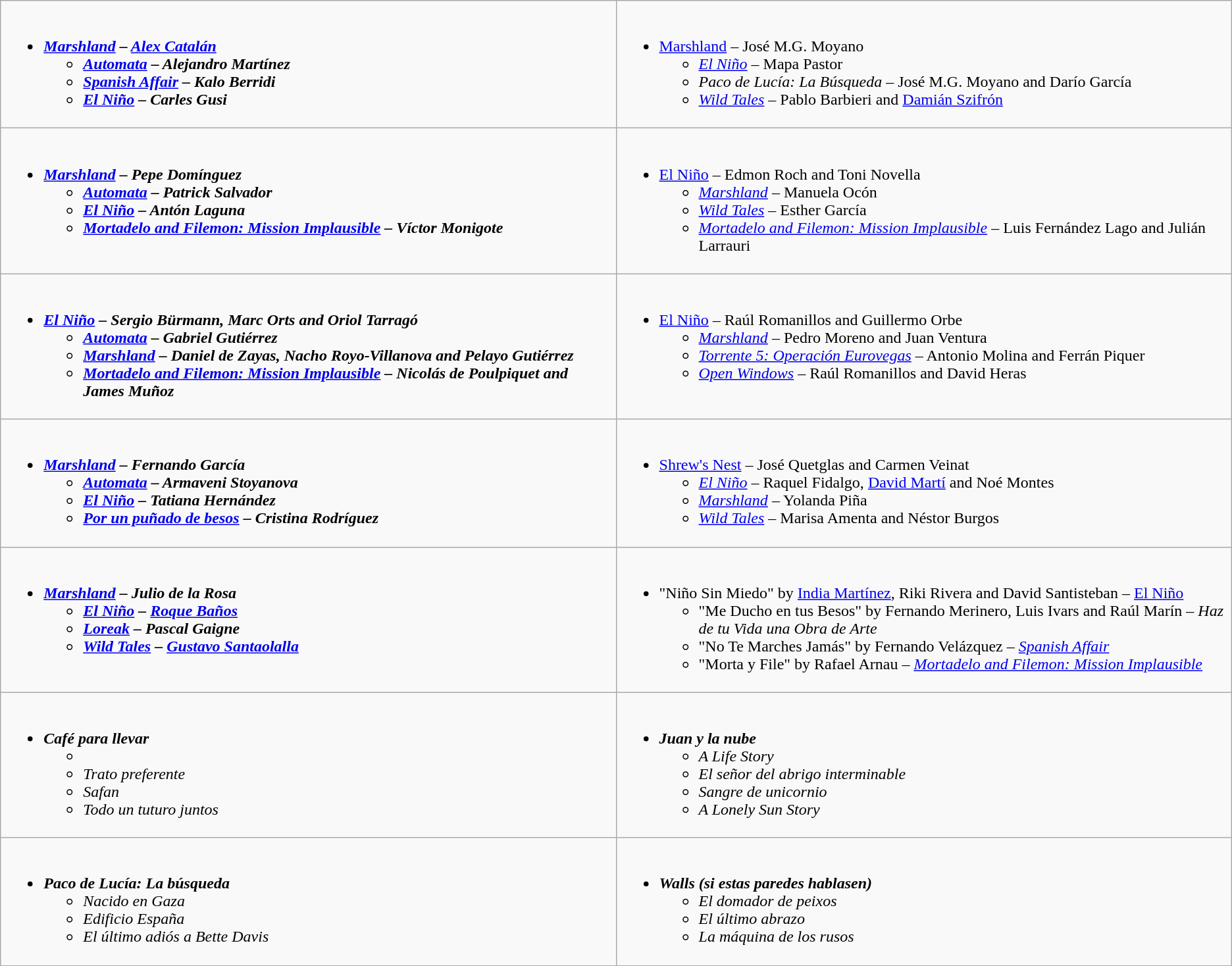<table class=wikitable style="width="100%">
<tr>
<td style="vertical-align:top;" width="50%"><br><ul><li><strong><em><a href='#'>Marshland</a><em> – <a href='#'>Alex Catalán</a><strong><ul><li></em><a href='#'>Automata</a><em> – Alejandro Martínez</li><li></em><a href='#'>Spanish Affair</a><em> – Kalo Berridi</li><li></em><a href='#'>El Niño</a><em> – Carles Gusi</li></ul></li></ul></td>
<td style="vertical-align:top;" width="50%"><br><ul><li></em></strong><a href='#'>Marshland</a></em> – José M.G. Moyano</strong><ul><li><em><a href='#'>El Niño</a></em> – Mapa Pastor</li><li><em>Paco de Lucía: La Búsqueda</em> – José M.G. Moyano and Darío García</li><li><em><a href='#'>Wild Tales</a></em> – Pablo Barbieri and <a href='#'>Damián Szifrón</a></li></ul></li></ul></td>
</tr>
<tr>
<td style="vertical-align:top;" width="50%"><br><ul><li><strong><em><a href='#'>Marshland</a><em> – Pepe Domínguez<strong><ul><li></em><a href='#'>Automata</a><em> – Patrick Salvador</li><li></em><a href='#'>El Niño</a><em> – Antón Laguna</li><li></em><a href='#'>Mortadelo and Filemon: Mission Implausible</a><em> – Víctor Monigote</li></ul></li></ul></td>
<td style="vertical-align:top;" width="50%"><br><ul><li></em></strong><a href='#'>El Niño</a></em> – Edmon Roch and Toni Novella</strong><ul><li><em><a href='#'>Marshland</a></em> – Manuela Ocón</li><li><em><a href='#'>Wild Tales</a></em> – Esther García</li><li><em><a href='#'>Mortadelo and Filemon: Mission Implausible</a></em> – Luis Fernández Lago and Julián Larrauri</li></ul></li></ul></td>
</tr>
<tr>
<td style="vertical-align:top;" width="50%"><br><ul><li><strong><em><a href='#'>El Niño</a><em> – Sergio Bürmann, Marc Orts and Oriol Tarragó<strong><ul><li></em><a href='#'>Automata</a><em> – Gabriel Gutiérrez</li><li></em><a href='#'>Marshland</a><em> – Daniel de Zayas, Nacho Royo-Villanova and Pelayo Gutiérrez</li><li></em><a href='#'>Mortadelo and Filemon: Mission Implausible</a><em> – Nicolás de Poulpiquet and James Muñoz</li></ul></li></ul></td>
<td style="vertical-align:top;" width="50%"><br><ul><li></em></strong><a href='#'>El Niño</a></em> – Raúl Romanillos and Guillermo Orbe</strong><ul><li><em><a href='#'>Marshland</a></em> – Pedro Moreno and Juan Ventura</li><li><em><a href='#'>Torrente 5: Operación Eurovegas</a></em> – Antonio Molina and Ferrán Piquer</li><li><em><a href='#'>Open Windows</a></em> – Raúl Romanillos and David Heras</li></ul></li></ul></td>
</tr>
<tr>
<td style="vertical-align:top;" width="50%"><br><ul><li><strong><em><a href='#'>Marshland</a><em> – Fernando García<strong><ul><li></em><a href='#'>Automata</a><em> – Armaveni Stoyanova</li><li></em><a href='#'>El Niño</a><em> – Tatiana Hernández</li><li></em><a href='#'>Por un puñado de besos</a><em> – Cristina Rodríguez</li></ul></li></ul></td>
<td style="vertical-align:top;" width="50%"><br><ul><li></em></strong><a href='#'>Shrew's Nest</a></em> – José Quetglas and Carmen Veinat</strong><ul><li><em><a href='#'>El Niño</a></em> – Raquel Fidalgo, <a href='#'>David Martí</a> and Noé Montes</li><li><em><a href='#'>Marshland</a></em> – Yolanda Piña</li><li><em><a href='#'>Wild Tales</a></em> – Marisa Amenta and Néstor Burgos</li></ul></li></ul></td>
</tr>
<tr>
<td style="vertical-align:top;" width="50%"><br><ul><li><strong><em><a href='#'>Marshland</a><em> – Julio de la Rosa<strong><ul><li></em><a href='#'>El Niño</a><em> – <a href='#'>Roque Baños</a></li><li></em><a href='#'>Loreak</a><em> – Pascal Gaigne</li><li></em><a href='#'>Wild Tales</a><em> – <a href='#'>Gustavo Santaolalla</a></li></ul></li></ul></td>
<td style="vertical-align:top;" width="50%"><br><ul><li></strong>"Niño Sin Miedo" by <a href='#'>India Martínez</a>, Riki Rivera and David Santisteban – </em><a href='#'>El Niño</a></em></strong><ul><li>"Me Ducho en tus Besos" by Fernando Merinero, Luis Ivars and Raúl Marín – <em>Haz de tu Vida una Obra de Arte</em></li><li>"No Te Marches Jamás" by Fernando Velázquez – <em><a href='#'>Spanish Affair</a></em></li><li>"Morta y File" by Rafael Arnau – <em><a href='#'>Mortadelo and Filemon: Mission Implausible</a></em></li></ul></li></ul></td>
</tr>
<tr>
<td style="vertical-align:top;" width="50%"><br><ul><li><strong><em>Café para llevar</em></strong><ul><li><em></em></li><li><em>Trato preferente</em></li><li><em>Safan</em></li><li><em>Todo un tuturo juntos</em></li></ul></li></ul></td>
<td style="vertical-align:top;" width="50%"><br><ul><li><strong><em>Juan y la nube</em></strong><ul><li><em>A Life Story</em></li><li><em>El señor del abrigo interminable</em></li><li><em>Sangre de unicornio</em></li><li><em>A Lonely Sun Story</em></li></ul></li></ul></td>
</tr>
<tr>
<td style="vertical-align:top;" width="50%"><br><ul><li><strong><em>Paco de Lucía: La búsqueda</em></strong><ul><li><em>Nacido en Gaza</em></li><li><em>Edificio España</em></li><li><em>El último adiós a Bette Davis</em></li></ul></li></ul></td>
<td style="vertical-align:top;" width="50%"><br><ul><li><strong><em>Walls (si estas paredes hablasen)</em></strong><ul><li><em>El domador de peixos</em></li><li><em>El último abrazo</em></li><li><em>La máquina de los rusos</em></li></ul></li></ul></td>
</tr>
</table>
